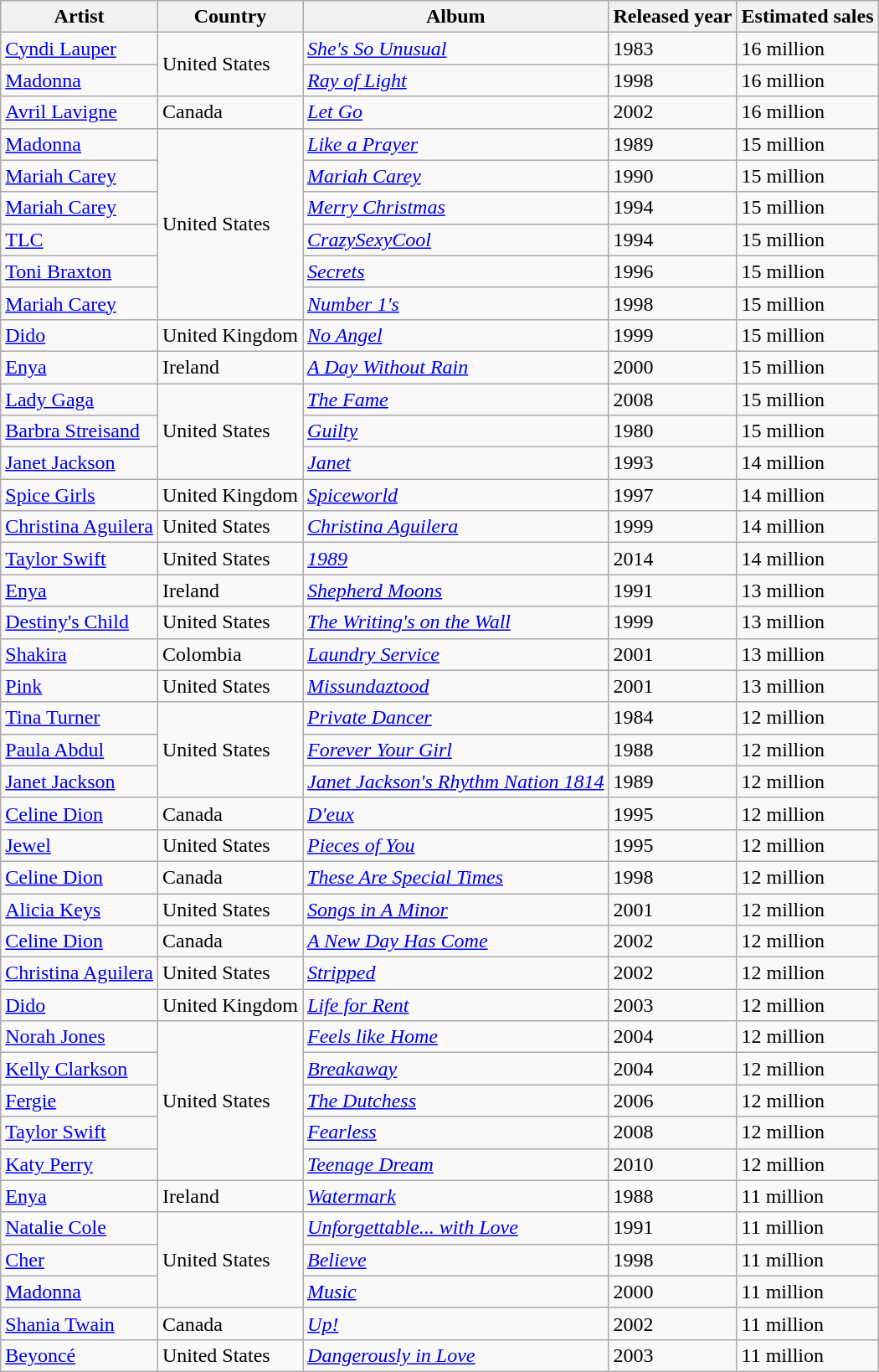<table class="wikitable">
<tr>
<th>Artist</th>
<th>Country</th>
<th>Album</th>
<th>Released year</th>
<th>Estimated sales</th>
</tr>
<tr>
<td><a href='#'>Cyndi Lauper</a></td>
<td rowspan="2">United States</td>
<td><em><a href='#'>She's So Unusual</a></em></td>
<td>1983</td>
<td>16 million</td>
</tr>
<tr>
<td><a href='#'>Madonna</a></td>
<td><em><a href='#'>Ray of Light</a></em></td>
<td>1998</td>
<td>16 million</td>
</tr>
<tr>
<td><a href='#'>Avril Lavigne</a></td>
<td>Canada</td>
<td><em><a href='#'>Let Go</a></em></td>
<td>2002</td>
<td>16 million</td>
</tr>
<tr>
<td><a href='#'>Madonna</a></td>
<td rowspan="6">United States</td>
<td><em><a href='#'>Like a Prayer</a></em></td>
<td>1989</td>
<td>15 million</td>
</tr>
<tr>
<td><a href='#'>Mariah Carey</a></td>
<td><em><a href='#'>Mariah Carey</a></em></td>
<td>1990</td>
<td>15 million</td>
</tr>
<tr>
<td><a href='#'>Mariah Carey</a></td>
<td><em><a href='#'>Merry Christmas</a></em></td>
<td>1994</td>
<td>15 million</td>
</tr>
<tr>
<td><a href='#'>TLC</a></td>
<td><em><a href='#'>CrazySexyCool</a></em></td>
<td>1994</td>
<td>15 million</td>
</tr>
<tr>
<td><a href='#'>Toni Braxton</a></td>
<td><em><a href='#'>Secrets</a></em></td>
<td>1996</td>
<td>15 million</td>
</tr>
<tr>
<td><a href='#'>Mariah Carey</a></td>
<td><em><a href='#'>Number 1's</a></em></td>
<td>1998</td>
<td>15 million</td>
</tr>
<tr>
<td><a href='#'>Dido</a></td>
<td>United Kingdom</td>
<td><em><a href='#'>No Angel</a></em></td>
<td>1999</td>
<td>15 million</td>
</tr>
<tr>
<td><a href='#'>Enya</a></td>
<td>Ireland</td>
<td><em><a href='#'>A Day Without Rain</a></em></td>
<td>2000</td>
<td>15 million</td>
</tr>
<tr>
<td><a href='#'>Lady Gaga</a></td>
<td rowspan="3">United States</td>
<td><em><a href='#'>The Fame</a></em></td>
<td>2008</td>
<td>15 million</td>
</tr>
<tr>
<td><a href='#'>Barbra Streisand</a></td>
<td><em><a href='#'>Guilty</a></em></td>
<td>1980</td>
<td>15 million</td>
</tr>
<tr>
<td><a href='#'>Janet Jackson</a></td>
<td><em><a href='#'>Janet</a></em></td>
<td>1993</td>
<td>14 million</td>
</tr>
<tr>
<td><a href='#'>Spice Girls</a></td>
<td>United Kingdom</td>
<td><em><a href='#'>Spiceworld</a></em></td>
<td>1997</td>
<td>14 million</td>
</tr>
<tr>
<td><a href='#'>Christina Aguilera</a></td>
<td>United States</td>
<td><em><a href='#'>Christina Aguilera</a></em></td>
<td>1999</td>
<td>14 million</td>
</tr>
<tr>
<td><a href='#'>Taylor Swift</a></td>
<td>United States</td>
<td><em><a href='#'>1989</a></em></td>
<td>2014</td>
<td>14 million</td>
</tr>
<tr>
<td><a href='#'>Enya</a></td>
<td>Ireland</td>
<td><em><a href='#'>Shepherd Moons</a></em></td>
<td>1991</td>
<td>13 million</td>
</tr>
<tr>
<td><a href='#'>Destiny's Child</a></td>
<td>United States</td>
<td><em><a href='#'>The Writing's on the Wall</a></em></td>
<td>1999</td>
<td>13 million</td>
</tr>
<tr>
<td><a href='#'>Shakira</a></td>
<td>Colombia</td>
<td><em><a href='#'>Laundry Service</a></em></td>
<td>2001</td>
<td>13 million</td>
</tr>
<tr>
<td><a href='#'>Pink</a></td>
<td>United States</td>
<td><em><a href='#'>Missundaztood</a></em></td>
<td>2001</td>
<td>13 million</td>
</tr>
<tr>
<td><a href='#'>Tina Turner</a></td>
<td rowspan="3">United States</td>
<td><em><a href='#'>Private Dancer</a></em></td>
<td>1984</td>
<td>12 million</td>
</tr>
<tr>
<td><a href='#'>Paula Abdul</a></td>
<td><em><a href='#'>Forever Your Girl</a></em></td>
<td>1988</td>
<td>12 million</td>
</tr>
<tr>
<td><a href='#'>Janet Jackson</a></td>
<td><em><a href='#'>Janet Jackson's Rhythm Nation 1814</a></em></td>
<td>1989</td>
<td>12 million</td>
</tr>
<tr>
<td><a href='#'>Celine Dion</a></td>
<td>Canada</td>
<td><em><a href='#'>D'eux</a></em></td>
<td>1995</td>
<td>12 million</td>
</tr>
<tr>
<td><a href='#'>Jewel</a></td>
<td>United States</td>
<td><em><a href='#'>Pieces of You</a></em></td>
<td>1995</td>
<td>12 million</td>
</tr>
<tr>
<td><a href='#'>Celine Dion</a></td>
<td>Canada</td>
<td><em><a href='#'>These Are Special Times</a></em></td>
<td>1998</td>
<td>12 million</td>
</tr>
<tr>
<td><a href='#'>Alicia Keys</a></td>
<td>United States</td>
<td><em><a href='#'>Songs in A Minor</a></em></td>
<td>2001</td>
<td>12 million</td>
</tr>
<tr>
<td><a href='#'>Celine Dion</a></td>
<td>Canada</td>
<td><em><a href='#'>A New Day Has Come</a></em></td>
<td>2002</td>
<td>12 million</td>
</tr>
<tr>
<td><a href='#'>Christina Aguilera</a></td>
<td>United States</td>
<td><em><a href='#'>Stripped</a></em></td>
<td>2002</td>
<td>12 million</td>
</tr>
<tr>
<td><a href='#'>Dido</a></td>
<td>United Kingdom</td>
<td><em><a href='#'>Life for Rent</a></em></td>
<td>2003</td>
<td>12 million</td>
</tr>
<tr>
<td><a href='#'>Norah Jones</a></td>
<td rowspan="5">United States</td>
<td><em><a href='#'>Feels like Home</a></em></td>
<td>2004</td>
<td>12 million</td>
</tr>
<tr>
<td><a href='#'>Kelly Clarkson</a></td>
<td><em><a href='#'>Breakaway</a></em></td>
<td>2004</td>
<td>12 million</td>
</tr>
<tr>
<td><a href='#'>Fergie</a></td>
<td><em><a href='#'>The Dutchess</a></em></td>
<td>2006</td>
<td>12 million</td>
</tr>
<tr>
<td><a href='#'>Taylor Swift</a></td>
<td><em><a href='#'>Fearless</a></em></td>
<td>2008</td>
<td>12 million</td>
</tr>
<tr>
<td><a href='#'>Katy Perry</a></td>
<td><em><a href='#'>Teenage Dream</a></em></td>
<td>2010</td>
<td>12 million</td>
</tr>
<tr>
<td><a href='#'>Enya</a></td>
<td>Ireland</td>
<td><em><a href='#'>Watermark</a></em></td>
<td>1988</td>
<td>11 million</td>
</tr>
<tr>
<td><a href='#'>Natalie Cole</a></td>
<td rowspan="3">United States</td>
<td><em><a href='#'>Unforgettable... with Love</a></em></td>
<td>1991</td>
<td>11 million</td>
</tr>
<tr>
<td><a href='#'>Cher</a></td>
<td><em><a href='#'>Believe</a></em></td>
<td>1998</td>
<td>11 million</td>
</tr>
<tr>
<td><a href='#'>Madonna</a></td>
<td><em><a href='#'>Music</a></em></td>
<td>2000</td>
<td>11 million</td>
</tr>
<tr>
<td><a href='#'>Shania Twain</a></td>
<td>Canada</td>
<td><em><a href='#'>Up!</a></em></td>
<td>2002</td>
<td>11 million</td>
</tr>
<tr>
<td><a href='#'>Beyoncé</a></td>
<td>United States</td>
<td><em><a href='#'>Dangerously in Love</a></em></td>
<td>2003</td>
<td>11 million</td>
</tr>
</table>
